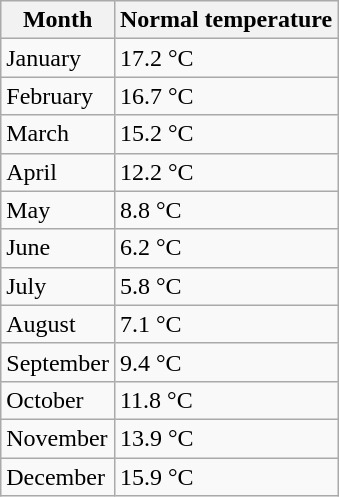<table class="wikitable">
<tr>
<th>Month</th>
<th>Normal temperature</th>
</tr>
<tr>
<td>January</td>
<td>17.2 °C</td>
</tr>
<tr>
<td>February</td>
<td>16.7 °C</td>
</tr>
<tr>
<td>March</td>
<td>15.2 °C</td>
</tr>
<tr>
<td>April</td>
<td>12.2 °C</td>
</tr>
<tr>
<td>May</td>
<td>8.8 °C</td>
</tr>
<tr>
<td>June</td>
<td>6.2 °C</td>
</tr>
<tr>
<td>July</td>
<td>5.8 °C</td>
</tr>
<tr>
<td>August</td>
<td>7.1 °C</td>
</tr>
<tr>
<td>September</td>
<td>9.4 °C</td>
</tr>
<tr>
<td>October</td>
<td>11.8 °C</td>
</tr>
<tr>
<td>November</td>
<td>13.9 °C</td>
</tr>
<tr>
<td>December</td>
<td>15.9 °C</td>
</tr>
</table>
